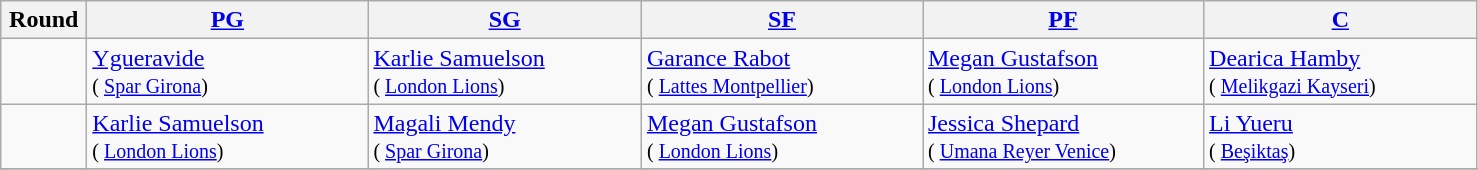<table class="wikitable sortable" style="text-align: center;">
<tr>
<th style="width:50px;">Round</th>
<th style="width:180px;"><a href='#'>PG</a></th>
<th style="width:175px;"><a href='#'>SG</a></th>
<th style="width:180px;"><a href='#'>SF</a></th>
<th style="width:180px;"><a href='#'>PF</a></th>
<th style="width:175px;"><a href='#'>C</a></th>
</tr>
<tr>
<td></td>
<td style="text-align:left;"> <a href='#'>Ygueravide</a><br><small>( <a href='#'>Spar Girona</a>)</small></td>
<td style="text-align:left;"> <a href='#'>Karlie Samuelson</a><br><small>( <a href='#'>London Lions</a>)</small></td>
<td style="text-align:left;"> <a href='#'>Garance Rabot</a><br><small>( <a href='#'>Lattes Montpellier</a>)</small></td>
<td style="text-align:left;"> <a href='#'>Megan Gustafson</a><br><small>( <a href='#'>London Lions</a>)</small></td>
<td style="text-align:left;"> <a href='#'>Dearica Hamby</a><br><small>( <a href='#'>Melikgazi Kayseri</a>)</small></td>
</tr>
<tr>
<td></td>
<td style="text-align:left;"> <a href='#'>Karlie Samuelson</a><br><small>( <a href='#'>London Lions</a>)</small></td>
<td style="text-align:left;"> <a href='#'>Magali Mendy</a><br><small>( <a href='#'>Spar Girona</a>)</small></td>
<td style="text-align:left;"> <a href='#'>Megan Gustafson</a><br><small>( <a href='#'>London Lions</a>)</small></td>
<td style="text-align:left;"> <a href='#'>Jessica Shepard</a><br><small>( <a href='#'>Umana Reyer Venice</a>)</small></td>
<td style="text-align:left;"> <a href='#'>Li Yueru</a><br><small>( <a href='#'>Beşiktaş</a>)</small></td>
</tr>
<tr>
</tr>
</table>
